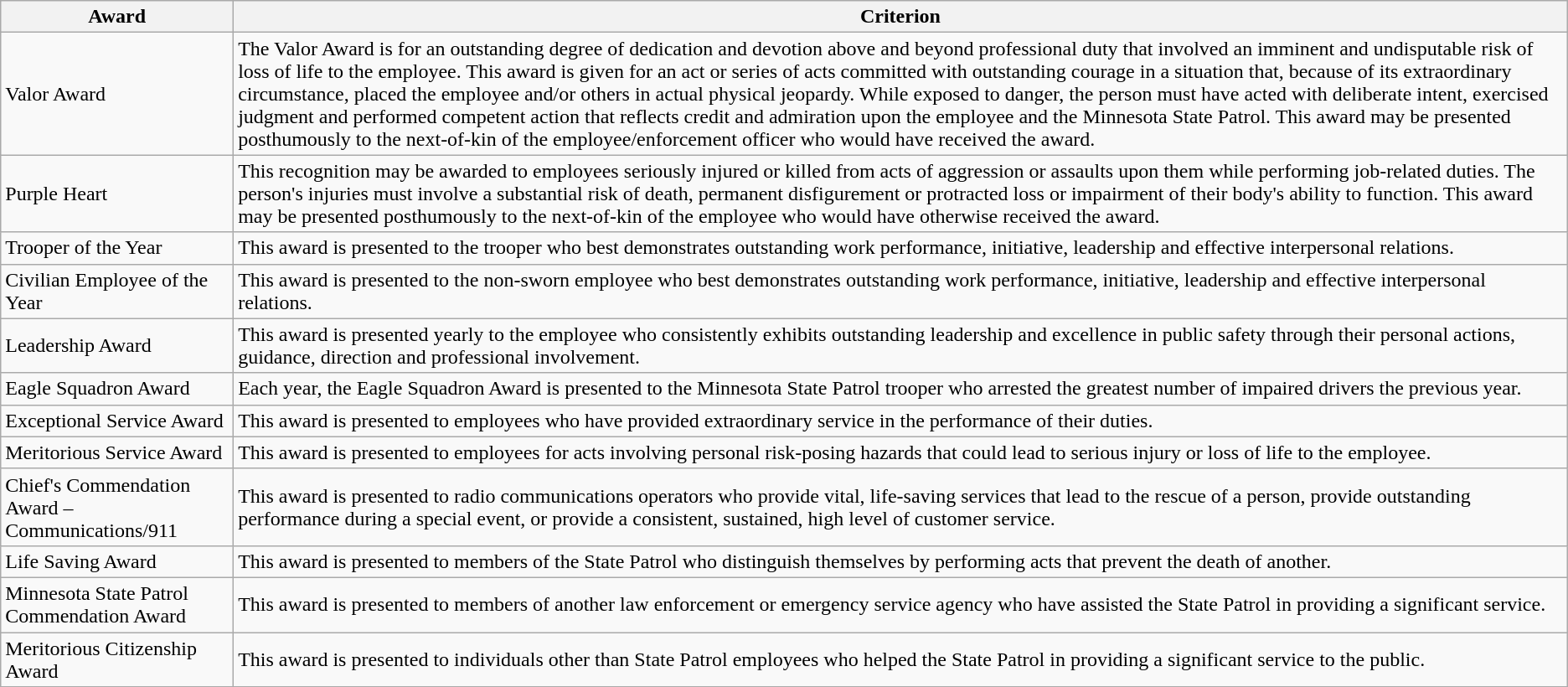<table border="1" cellspacing="2" cellpadding="5" style="border-collapse:collapse;" class="wikitable">
<tr>
<th>Award</th>
<th>Criterion</th>
</tr>
<tr>
<td>Valor Award</td>
<td>The Valor Award is for an outstanding degree of dedication and devotion above and beyond professional duty that involved an imminent and undisputable risk of loss of life to the employee. This award is given for an act or series of acts committed with outstanding courage in a situation that, because of its extraordinary circumstance, placed the employee and/or others in actual physical jeopardy. While exposed to danger, the person must have acted with deliberate intent, exercised judgment and performed competent action that reflects credit and admiration upon the employee and the Minnesota State Patrol. This award may be presented posthumously to the next-of-kin of the employee/enforcement officer who would have received the award.</td>
</tr>
<tr>
<td>Purple Heart</td>
<td>This recognition may be awarded to employees seriously injured or killed from acts of aggression or assaults upon them while performing job-related duties. The person's injuries must involve a substantial risk of death, permanent disfigurement or protracted loss or impairment of their body's ability to function. This award may be presented posthumously to the next-of-kin of the employee who would have otherwise received the award.</td>
</tr>
<tr>
<td>Trooper of the Year</td>
<td>This award is presented to the trooper who best demonstrates outstanding work performance, initiative, leadership and effective interpersonal relations.</td>
</tr>
<tr>
<td>Civilian Employee of the Year</td>
<td>This award is presented to the non-sworn employee who best demonstrates outstanding work performance, initiative, leadership and effective interpersonal relations.</td>
</tr>
<tr>
<td>Leadership Award</td>
<td>This award is presented yearly to the employee who consistently exhibits outstanding leadership and excellence in public safety through their personal actions, guidance, direction and professional involvement.</td>
</tr>
<tr>
<td>Eagle Squadron Award</td>
<td>Each year, the Eagle Squadron Award is presented to the Minnesota State Patrol trooper who arrested the greatest number of impaired drivers the previous year.</td>
</tr>
<tr>
<td>Exceptional Service Award</td>
<td>This award is presented to employees who have provided extraordinary service in the performance of their duties.</td>
</tr>
<tr>
<td>Meritorious Service Award</td>
<td>This award is presented to employees for acts involving personal risk-posing hazards that could lead to serious injury or loss of life to the employee.</td>
</tr>
<tr>
<td>Chief's Commendation Award – Communications/911</td>
<td>This award is presented to radio communications operators who provide vital, life-saving services that lead to the rescue of a person, provide outstanding performance during a special event, or provide a consistent, sustained, high level of customer service.</td>
</tr>
<tr>
<td>Life Saving Award</td>
<td>This award is presented to members of the State Patrol who distinguish themselves by performing acts that prevent the death of another.</td>
</tr>
<tr>
<td>Minnesota State Patrol Commendation Award</td>
<td>This award is presented to members of another law enforcement or emergency service agency who have assisted the State Patrol in providing a significant service.</td>
</tr>
<tr>
<td>Meritorious Citizenship Award</td>
<td>This award is presented to individuals other than State Patrol employees who helped the State Patrol in providing a significant service to the public.</td>
</tr>
<tr>
</tr>
</table>
